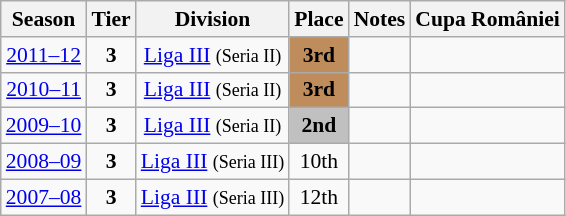<table class="wikitable" style="text-align:center; font-size:90%">
<tr>
<th>Season</th>
<th>Tier</th>
<th>Division</th>
<th>Place</th>
<th>Notes</th>
<th>Cupa României</th>
</tr>
<tr>
<td><a href='#'>2011–12</a></td>
<td><strong>3</strong></td>
<td><a href='#'>Liga III</a> <small>(Seria II)</small></td>
<td align=center bgcolor=#BF8D5B><strong>3rd</strong></td>
<td></td>
<td></td>
</tr>
<tr>
<td><a href='#'>2010–11</a></td>
<td><strong>3</strong></td>
<td><a href='#'>Liga III</a> <small>(Seria II)</small></td>
<td align=center bgcolor=#BF8D5B><strong>3rd</strong></td>
<td></td>
<td></td>
</tr>
<tr>
<td><a href='#'>2009–10</a></td>
<td><strong>3</strong></td>
<td><a href='#'>Liga III</a> <small>(Seria II)</small></td>
<td align=center bgcolor=silver><strong>2nd</strong></td>
<td></td>
<td></td>
</tr>
<tr>
<td><a href='#'>2008–09</a></td>
<td><strong>3</strong></td>
<td><a href='#'>Liga III</a> <small>(Seria III)</small></td>
<td>10th</td>
<td></td>
<td></td>
</tr>
<tr>
<td><a href='#'>2007–08</a></td>
<td><strong>3</strong></td>
<td><a href='#'>Liga III</a> <small>(Seria III)</small></td>
<td>12th</td>
<td></td>
<td></td>
</tr>
</table>
